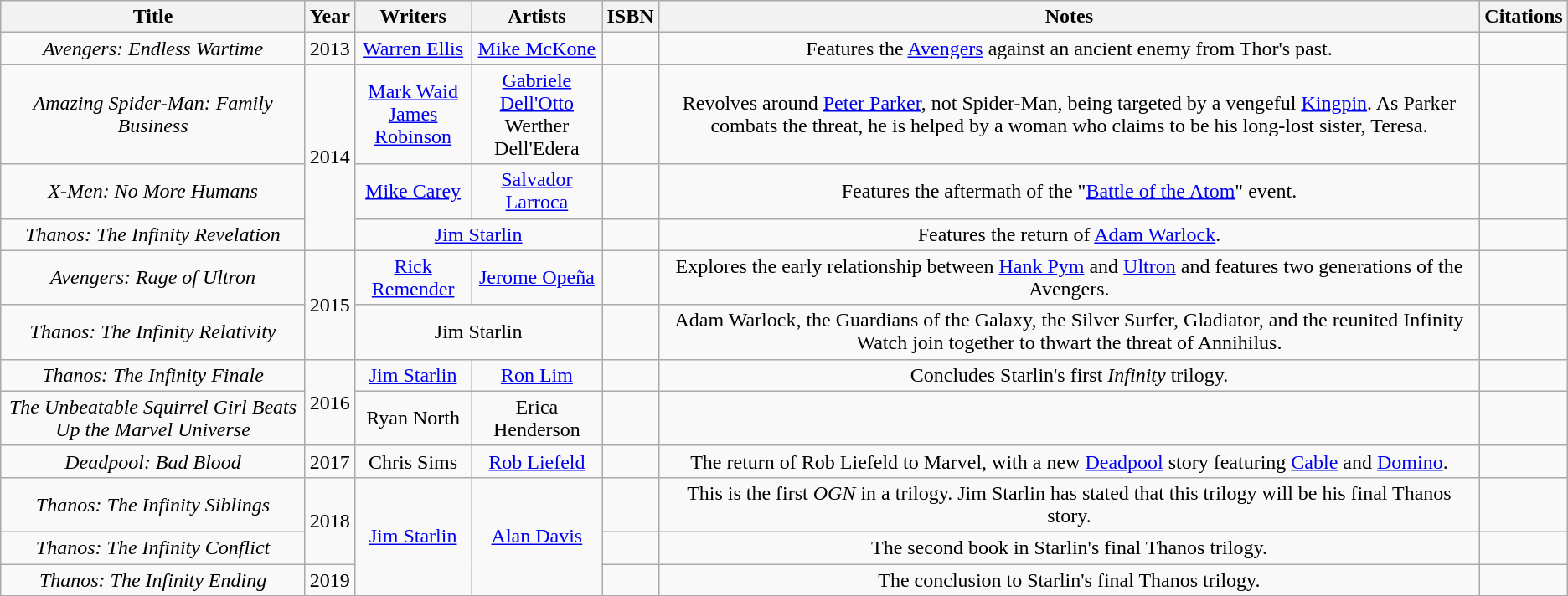<table class="wikitable">
<tr>
<th>Title</th>
<th>Year</th>
<th>Writers</th>
<th>Artists</th>
<th>ISBN</th>
<th>Notes</th>
<th>Citations</th>
</tr>
<tr>
<td align="center"><em>Avengers: Endless Wartime</em></td>
<td align="center">2013</td>
<td align="center"><a href='#'>Warren Ellis</a></td>
<td align="center"><a href='#'>Mike McKone</a></td>
<td align="center"></td>
<td align="center">Features the <a href='#'>Avengers</a> against an ancient enemy from Thor's past.</td>
<td align="center"></td>
</tr>
<tr>
<td align="center"><em>Amazing Spider-Man: Family Business</em></td>
<td align="center" rowspan="3">2014</td>
<td align="center"><a href='#'>Mark Waid</a><br><a href='#'>James Robinson</a></td>
<td align="center"><a href='#'>Gabriele Dell'Otto</a><br>Werther Dell'Edera</td>
<td align="center"></td>
<td align="center">Revolves around <a href='#'>Peter Parker</a>, not Spider-Man, being targeted by a vengeful <a href='#'>Kingpin</a>. As Parker combats the threat, he is helped by a woman who claims to be his long-lost sister, Teresa.</td>
<td align="center"></td>
</tr>
<tr>
<td align="center"><em>X-Men: No More Humans</em></td>
<td align="center"><a href='#'>Mike Carey</a></td>
<td align="center"><a href='#'>Salvador Larroca</a></td>
<td align="center"></td>
<td align="center">Features the aftermath of the "<a href='#'>Battle of the Atom</a>" event.</td>
<td align="center"></td>
</tr>
<tr>
<td align="center"><em>Thanos: The Infinity Revelation</em></td>
<td align="center" colspan="2"><a href='#'>Jim Starlin</a></td>
<td align="center"></td>
<td align="center">Features the return of <a href='#'>Adam Warlock</a>.</td>
<td align="center"></td>
</tr>
<tr>
<td align="center"><em>Avengers: Rage of Ultron</em></td>
<td align="center" rowspan="2">2015</td>
<td align="center"><a href='#'>Rick Remender</a></td>
<td align="center"><a href='#'>Jerome Opeña</a></td>
<td align="center"></td>
<td align="center">Explores the early relationship between <a href='#'>Hank Pym</a> and <a href='#'>Ultron</a> and features two generations of the Avengers.</td>
<td align="center"></td>
</tr>
<tr>
<td align="center"><em>Thanos: The Infinity Relativity</em></td>
<td align="center" colspan="2">Jim Starlin</td>
<td align="center"></td>
<td align="center">Adam Warlock, the Guardians of the Galaxy, the Silver Surfer, Gladiator, and the reunited Infinity Watch join together to thwart the threat of Annihilus.</td>
<td align="center"></td>
</tr>
<tr>
<td align="center"><em>Thanos: The Infinity Finale</em></td>
<td align="center" rowspan="2">2016</td>
<td align="center"><a href='#'>Jim Starlin</a></td>
<td align="center"><a href='#'>Ron Lim</a></td>
<td align="center"></td>
<td align="center">Concludes Starlin's first <em>Infinity</em> trilogy.</td>
<td align="center"></td>
</tr>
<tr>
<td align="center"><em>The Unbeatable Squirrel Girl Beats Up the Marvel Universe</em></td>
<td align="center">Ryan North</td>
<td align="center">Erica Henderson</td>
<td align="center"></td>
<td align="center"></td>
<td align="center"></td>
</tr>
<tr>
<td align="center"><em>Deadpool: Bad Blood</em></td>
<td align="center" rowspan="1">2017</td>
<td align="center">Chris Sims</td>
<td align="center"><a href='#'>Rob Liefeld</a></td>
<td align="center"></td>
<td align="center">The return of Rob Liefeld to Marvel, with a new <a href='#'>Deadpool</a> story featuring <a href='#'>Cable</a> and <a href='#'>Domino</a>.</td>
<td align="center"></td>
</tr>
<tr>
<td align="center"><em>Thanos: The Infinity Siblings</em></td>
<td align="center" rowspan="2">2018</td>
<td rowspan="3" align="center"><a href='#'>Jim Starlin</a></td>
<td rowspan="3" align="center"><a href='#'>Alan Davis</a></td>
<td align="center"></td>
<td align="center">This is the first <em>OGN</em> in a trilogy. Jim Starlin has stated that this trilogy will be his final Thanos story.</td>
<td align="center"></td>
</tr>
<tr>
<td align="center"><em>Thanos: The Infinity Conflict</em></td>
<td align="center"></td>
<td align="center">The second book in Starlin's final Thanos trilogy.</td>
<td align="center"></td>
</tr>
<tr>
<td align="center"><em>Thanos: The Infinity Ending</em></td>
<td align="center" rowspan="1">2019</td>
<td align="center"></td>
<td align="center">The conclusion to Starlin's final Thanos trilogy.</td>
<td align="center"></td>
</tr>
</table>
